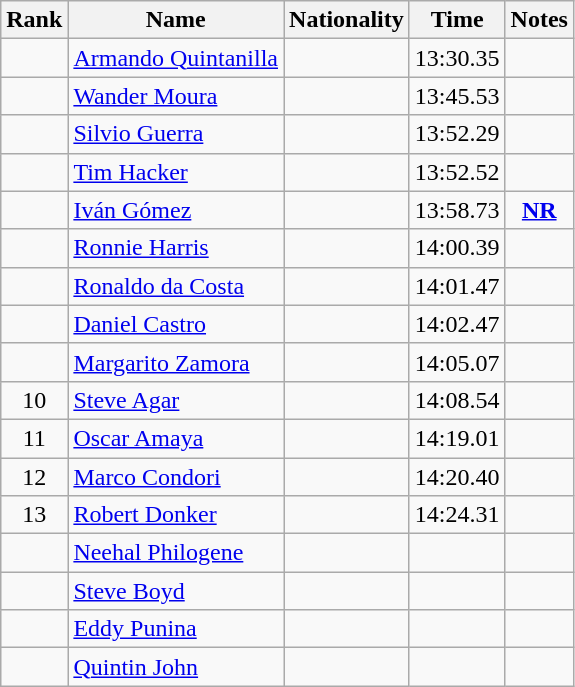<table class="wikitable sortable" style="text-align:center">
<tr>
<th>Rank</th>
<th>Name</th>
<th>Nationality</th>
<th>Time</th>
<th>Notes</th>
</tr>
<tr>
<td></td>
<td align=left><a href='#'>Armando Quintanilla</a></td>
<td align=left></td>
<td>13:30.35</td>
<td></td>
</tr>
<tr>
<td></td>
<td align=left><a href='#'>Wander Moura</a></td>
<td align=left></td>
<td>13:45.53</td>
<td></td>
</tr>
<tr>
<td></td>
<td align=left><a href='#'>Silvio Guerra</a></td>
<td align=left></td>
<td>13:52.29</td>
<td></td>
</tr>
<tr>
<td></td>
<td align=left><a href='#'>Tim Hacker</a></td>
<td align=left></td>
<td>13:52.52</td>
<td></td>
</tr>
<tr>
<td></td>
<td align=left><a href='#'>Iván Gómez</a></td>
<td align=left></td>
<td>13:58.73</td>
<td><strong><a href='#'>NR</a></strong></td>
</tr>
<tr>
<td></td>
<td align=left><a href='#'>Ronnie Harris</a></td>
<td align=left></td>
<td>14:00.39</td>
<td></td>
</tr>
<tr>
<td></td>
<td align=left><a href='#'>Ronaldo da Costa</a></td>
<td align=left></td>
<td>14:01.47</td>
<td></td>
</tr>
<tr>
<td></td>
<td align=left><a href='#'>Daniel Castro</a></td>
<td align=left></td>
<td>14:02.47</td>
<td></td>
</tr>
<tr>
<td></td>
<td align=left><a href='#'>Margarito Zamora</a></td>
<td align=left></td>
<td>14:05.07</td>
<td></td>
</tr>
<tr>
<td>10</td>
<td align=left><a href='#'>Steve Agar</a></td>
<td align=left></td>
<td>14:08.54</td>
<td></td>
</tr>
<tr>
<td>11</td>
<td align=left><a href='#'>Oscar Amaya</a></td>
<td align=left></td>
<td>14:19.01</td>
<td></td>
</tr>
<tr>
<td>12</td>
<td align=left><a href='#'>Marco Condori</a></td>
<td align=left></td>
<td>14:20.40</td>
<td></td>
</tr>
<tr>
<td>13</td>
<td align=left><a href='#'>Robert Donker</a></td>
<td align=left></td>
<td>14:24.31</td>
<td></td>
</tr>
<tr>
<td></td>
<td align=left><a href='#'>Neehal Philogene</a></td>
<td align=left></td>
<td></td>
<td></td>
</tr>
<tr>
<td></td>
<td align=left><a href='#'>Steve Boyd</a></td>
<td align=left></td>
<td></td>
<td></td>
</tr>
<tr>
<td></td>
<td align=left><a href='#'>Eddy Punina</a></td>
<td align=left></td>
<td></td>
<td></td>
</tr>
<tr>
<td></td>
<td align=left><a href='#'>Quintin John</a></td>
<td align=left></td>
<td></td>
<td></td>
</tr>
</table>
